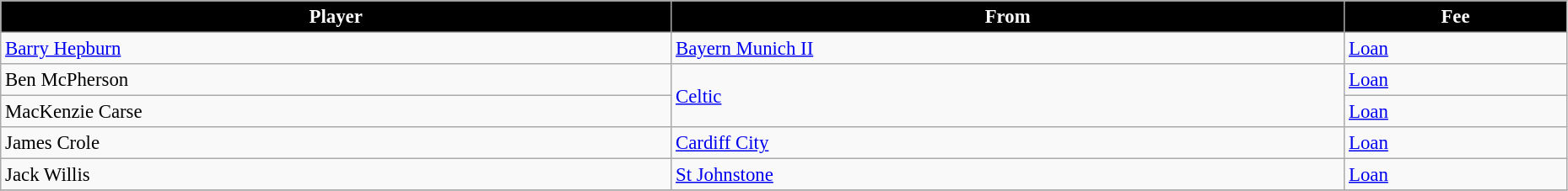<table class="wikitable" style="text-align:left; font-size:95%;width:98%;">
<tr>
<th style="background:black; color:white;">Player</th>
<th style="background:black; color:white;">From</th>
<th style="background:black; color:white;">Fee</th>
</tr>
<tr>
<td> <a href='#'>Barry Hepburn</a></td>
<td> <a href='#'>Bayern Munich II</a></td>
<td><a href='#'>Loan</a></td>
</tr>
<tr>
<td> Ben McPherson</td>
<td rowspan=2> <a href='#'>Celtic</a></td>
<td><a href='#'>Loan</a></td>
</tr>
<tr>
<td> MacKenzie Carse</td>
<td><a href='#'>Loan</a></td>
</tr>
<tr>
<td> James Crole</td>
<td> <a href='#'>Cardiff City</a></td>
<td><a href='#'>Loan</a></td>
</tr>
<tr>
<td> Jack Willis</td>
<td> <a href='#'>St Johnstone</a></td>
<td><a href='#'>Loan</a></td>
</tr>
<tr>
</tr>
</table>
